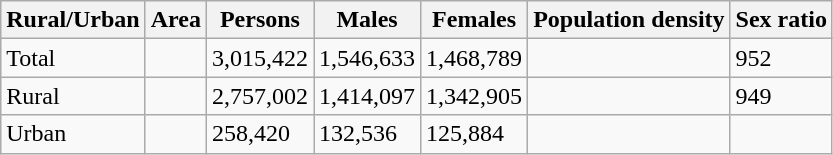<table class="wikitable">
<tr>
<th>Rural/Urban</th>
<th>Area</th>
<th>Persons</th>
<th>Males</th>
<th>Females</th>
<th>Population density</th>
<th>Sex ratio</th>
</tr>
<tr>
<td>Total</td>
<td></td>
<td>3,015,422</td>
<td>1,546,633</td>
<td>1,468,789</td>
<td></td>
<td>952</td>
</tr>
<tr>
<td>Rural</td>
<td></td>
<td>2,757,002</td>
<td>1,414,097</td>
<td>1,342,905</td>
<td></td>
<td>949</td>
</tr>
<tr>
<td>Urban</td>
<td></td>
<td>258,420</td>
<td>132,536</td>
<td>125,884</td>
<td></td>
</tr>
</table>
